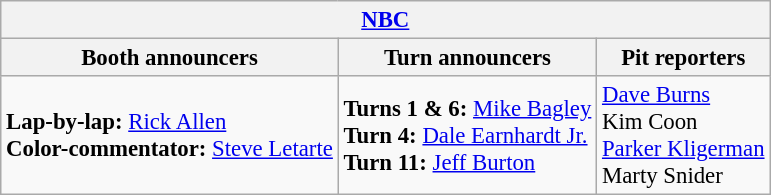<table class="wikitable" style="font-size: 95%">
<tr>
<th colspan="3"><a href='#'>NBC</a></th>
</tr>
<tr>
<th>Booth announcers</th>
<th>Turn announcers</th>
<th>Pit reporters</th>
</tr>
<tr>
<td><strong>Lap-by-lap:</strong> <a href='#'>Rick Allen</a><br><strong>Color-commentator:</strong> <a href='#'>Steve Letarte</a></td>
<td><strong>Turns 1 & 6:</strong> <a href='#'>Mike Bagley</a><br><strong>Turn 4:</strong> <a href='#'>Dale Earnhardt Jr.</a><br><strong>Turn 11:</strong> <a href='#'>Jeff Burton</a></td>
<td><a href='#'>Dave Burns</a><br>Kim Coon<br><a href='#'>Parker Kligerman</a><br>Marty Snider</td>
</tr>
</table>
